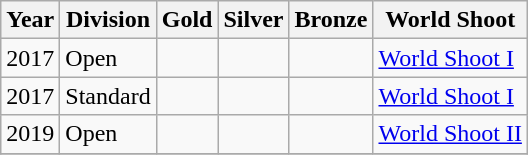<table class="wikitable sortable" style="text-align: left;">
<tr>
<th>Year</th>
<th>Division</th>
<th> Gold</th>
<th> Silver</th>
<th> Bronze</th>
<th>World Shoot</th>
</tr>
<tr>
<td>2017</td>
<td>Open</td>
<td></td>
<td></td>
<td></td>
<td><a href='#'>World Shoot I</a></td>
</tr>
<tr>
<td>2017</td>
<td>Standard</td>
<td></td>
<td></td>
<td></td>
<td><a href='#'>World Shoot I</a></td>
</tr>
<tr>
<td>2019</td>
<td>Open</td>
<td></td>
<td></td>
<td></td>
<td><a href='#'>World Shoot II</a></td>
</tr>
<tr>
</tr>
</table>
